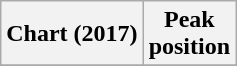<table class="wikitable plainrowheaders" style="text-align:center">
<tr>
<th scope="col">Chart (2017)</th>
<th scope="col">Peak<br>position</th>
</tr>
<tr>
</tr>
</table>
